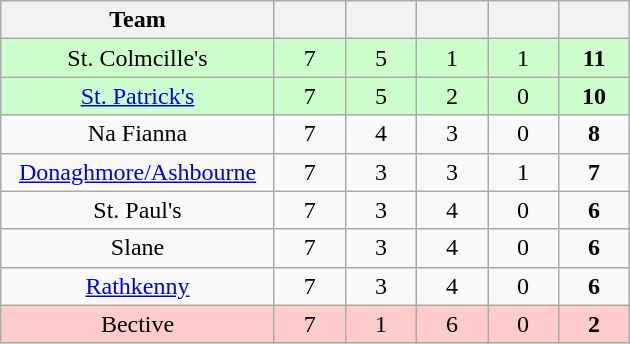<table class="wikitable" style="text-align:center">
<tr>
<th width="175">Team</th>
<th width="40"></th>
<th width="40"></th>
<th width="40"></th>
<th width="40"></th>
<th width="40"></th>
</tr>
<tr style="background:#cfc;">
<td>St. Colmcille's</td>
<td>7</td>
<td>5</td>
<td>1</td>
<td>1</td>
<td><strong>11</strong></td>
</tr>
<tr style="background:#cfc;">
<td><a href='#'>St. Patrick's</a></td>
<td>7</td>
<td>5</td>
<td>2</td>
<td>0</td>
<td><strong>10</strong></td>
</tr>
<tr>
<td>Na Fianna</td>
<td>7</td>
<td>4</td>
<td>3</td>
<td>0</td>
<td><strong>8</strong></td>
</tr>
<tr>
<td><a href='#'>Donaghmore/Ashbourne</a></td>
<td>7</td>
<td>3</td>
<td>3</td>
<td>1</td>
<td><strong>7</strong></td>
</tr>
<tr>
<td>St. Paul's</td>
<td>7</td>
<td>3</td>
<td>4</td>
<td>0</td>
<td><strong>6</strong></td>
</tr>
<tr>
<td>Slane</td>
<td>7</td>
<td>3</td>
<td>4</td>
<td>0</td>
<td><strong>6</strong></td>
</tr>
<tr>
<td><a href='#'>Rathkenny</a></td>
<td>7</td>
<td>3</td>
<td>4</td>
<td>0</td>
<td><strong>6</strong></td>
</tr>
<tr style="background:#fcc;">
<td>Bective</td>
<td>7</td>
<td>1</td>
<td>6</td>
<td>0</td>
<td><strong>2</strong></td>
</tr>
</table>
